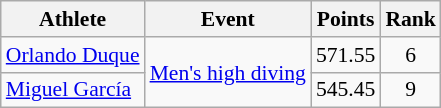<table class=wikitable style="font-size:90%;">
<tr>
<th>Athlete</th>
<th>Event</th>
<th>Points</th>
<th>Rank</th>
</tr>
<tr align=center>
<td align=left><a href='#'>Orlando Duque</a></td>
<td align=left rowspan=2><a href='#'>Men's high diving</a></td>
<td>571.55</td>
<td>6</td>
</tr>
<tr align=center>
<td align=left><a href='#'>Miguel García</a></td>
<td>545.45</td>
<td>9</td>
</tr>
</table>
